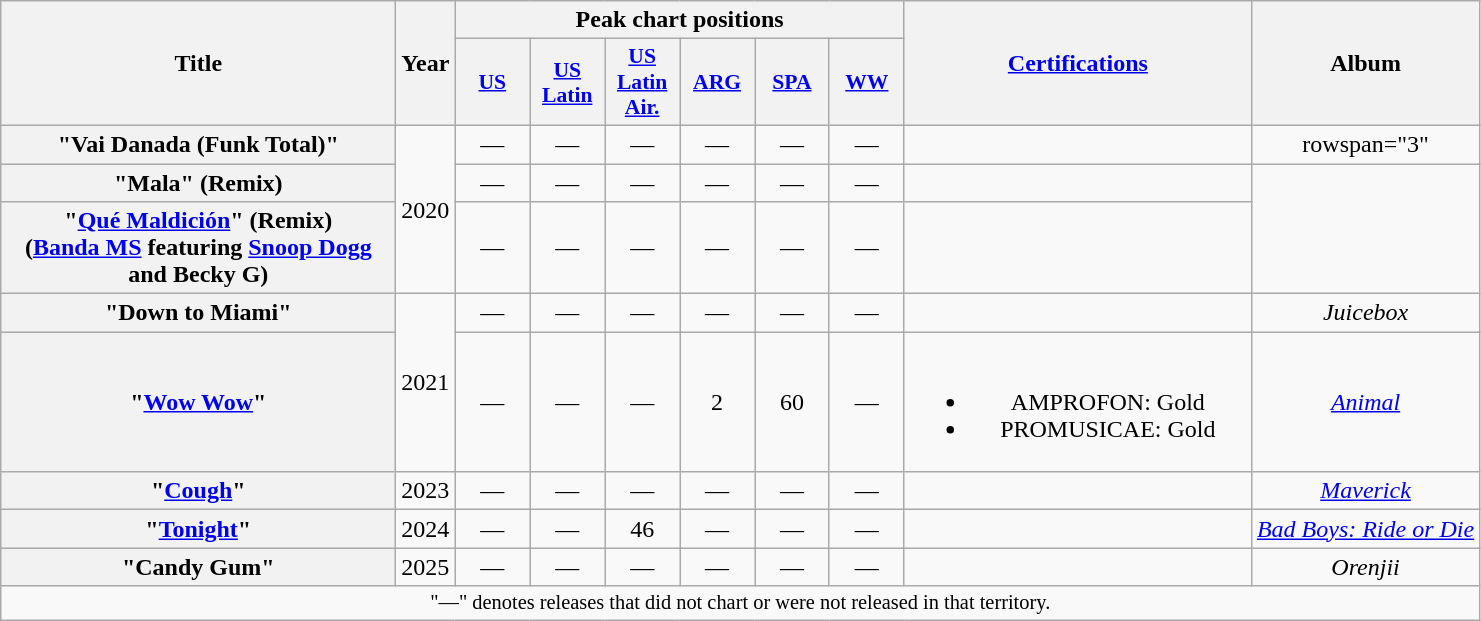<table class="wikitable plainrowheaders" style="text-align:center;">
<tr>
<th scope="col" rowspan="2" style="width:16em;">Title</th>
<th scope="col" rowspan="2">Year</th>
<th scope="col" colspan="6">Peak chart positions</th>
<th scope="col" rowspan="2" style="width:14em;"><a href='#'>Certifications</a></th>
<th scope="col" rowspan="2">Album</th>
</tr>
<tr>
<th scope="col" style="width:3em;font-size:90%;"><a href='#'>US</a><br></th>
<th scope="col" style="width:3em;font-size:90%;"><a href='#'>US<br>Latin</a><br></th>
<th scope="col" style="width:3em;font-size:90%;"><a href='#'>US<br>Latin<br>Air.</a><br></th>
<th scope="col" style="width:3em;font-size:90%;"><a href='#'>ARG</a><br></th>
<th scope="col" style="width:3em;font-size:90%;"><a href='#'>SPA</a><br></th>
<th scope="col" style="width:3em;font-size:90%;"><a href='#'>WW</a><br></th>
</tr>
<tr>
<th scope="row">"Vai Danada (Funk Total)"<br></th>
<td rowspan="3">2020</td>
<td>—</td>
<td>—</td>
<td>—</td>
<td>—</td>
<td>—</td>
<td>—</td>
<td></td>
<td>rowspan="3" </td>
</tr>
<tr>
<th scope="row">"Mala" (Remix)<br></th>
<td>—</td>
<td>—</td>
<td>—</td>
<td>—</td>
<td>—</td>
<td>—</td>
<td></td>
</tr>
<tr>
<th scope="row">"<a href='#'>Qué Maldición</a>" (Remix)<br><span>(<a href='#'>Banda MS</a> featuring <a href='#'>Snoop Dogg</a> and Becky G)</span></th>
<td>—</td>
<td>—</td>
<td>—</td>
<td>—</td>
<td>—</td>
<td>—</td>
<td></td>
</tr>
<tr>
<th scope="row">"Down to Miami"<br></th>
<td rowspan="2">2021</td>
<td>—</td>
<td>—</td>
<td>—</td>
<td>—</td>
<td>—</td>
<td>—</td>
<td></td>
<td><em>Juicebox</em></td>
</tr>
<tr>
<th scope="row">"<a href='#'>Wow Wow</a>"<br></th>
<td>—</td>
<td>—</td>
<td>—</td>
<td>2</td>
<td>60</td>
<td>—</td>
<td><br><ul><li>AMPROFON: Gold</li><li>PROMUSICAE: Gold</li></ul></td>
<td><em><a href='#'>Animal</a></em></td>
</tr>
<tr>
<th scope="row">"<a href='#'>Cough</a>"<br></th>
<td>2023</td>
<td>—</td>
<td>—</td>
<td>—</td>
<td>—</td>
<td>—</td>
<td>—</td>
<td></td>
<td><em><a href='#'>Maverick</a></em></td>
</tr>
<tr>
<th scope="row">"<a href='#'>Tonight</a>"<br></th>
<td>2024</td>
<td>—</td>
<td>—</td>
<td>46</td>
<td>—</td>
<td>—</td>
<td>—</td>
<td></td>
<td><em><a href='#'>Bad Boys: Ride or Die</a></em></td>
</tr>
<tr>
<th scope="row">"Candy Gum"<br></th>
<td rowspan="1">2025</td>
<td>—</td>
<td>—</td>
<td>—</td>
<td>—</td>
<td>—</td>
<td>—</td>
<td></td>
<td><em>Orenjii</em></td>
</tr>
<tr>
<td colspan="16" style="text-align:center; font-size:85%;">"—" denotes releases that did not chart or were not released in that territory.</td>
</tr>
</table>
